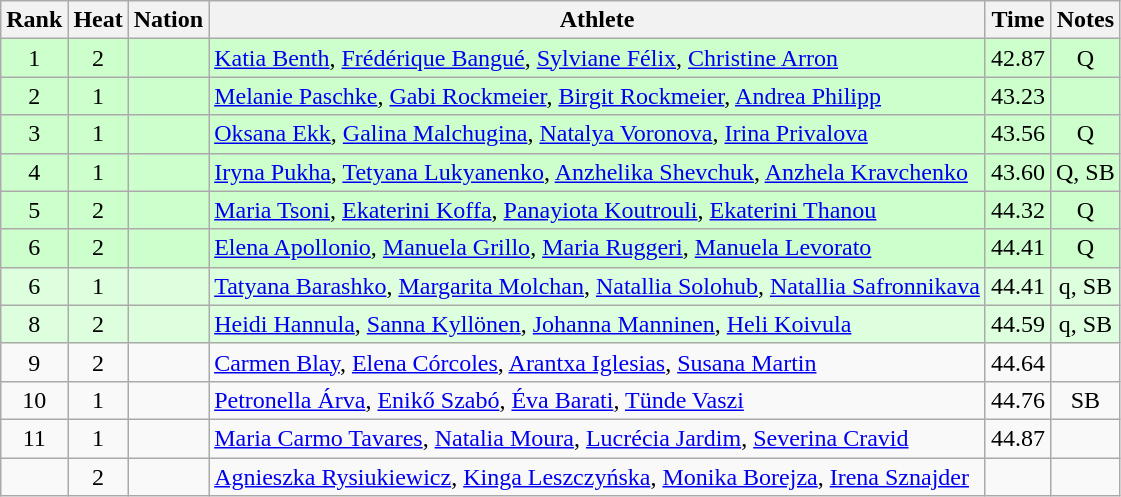<table class="wikitable sortable" style="text-align:center">
<tr>
<th>Rank</th>
<th>Heat</th>
<th>Nation</th>
<th>Athlete</th>
<th>Time</th>
<th>Notes</th>
</tr>
<tr bgcolor=ccffcc>
<td>1</td>
<td>2</td>
<td align=left></td>
<td align=left><a href='#'>Katia Benth</a>, <a href='#'>Frédérique Bangué</a>, <a href='#'>Sylviane Félix</a>, <a href='#'>Christine Arron</a></td>
<td>42.87</td>
<td>Q</td>
</tr>
<tr bgcolor=ccffcc>
<td>2</td>
<td>1</td>
<td align=left></td>
<td align=left><a href='#'>Melanie Paschke</a>, <a href='#'>Gabi Rockmeier</a>, <a href='#'>Birgit Rockmeier</a>, <a href='#'>Andrea Philipp</a></td>
<td>43.23</td>
<td></td>
</tr>
<tr bgcolor=ccffcc>
<td>3</td>
<td>1</td>
<td align=left></td>
<td align=left><a href='#'>Oksana Ekk</a>, <a href='#'>Galina Malchugina</a>, <a href='#'>Natalya Voronova</a>, <a href='#'>Irina Privalova</a></td>
<td>43.56</td>
<td>Q</td>
</tr>
<tr bgcolor=ccffcc>
<td>4</td>
<td>1</td>
<td align=left></td>
<td align=left><a href='#'>Iryna Pukha</a>, <a href='#'>Tetyana Lukyanenko</a>, <a href='#'>Anzhelika Shevchuk</a>, <a href='#'>Anzhela Kravchenko</a></td>
<td>43.60</td>
<td>Q, SB</td>
</tr>
<tr bgcolor=ccffcc>
<td>5</td>
<td>2</td>
<td align=left></td>
<td align=left><a href='#'>Maria Tsoni</a>, <a href='#'>Ekaterini Koffa</a>, <a href='#'>Panayiota Koutrouli</a>, <a href='#'>Ekaterini Thanou</a></td>
<td>44.32</td>
<td>Q</td>
</tr>
<tr bgcolor=ccffcc>
<td>6</td>
<td>2</td>
<td align=left></td>
<td align=left><a href='#'>Elena Apollonio</a>, <a href='#'>Manuela Grillo</a>, <a href='#'>Maria Ruggeri</a>, <a href='#'>Manuela Levorato</a></td>
<td>44.41</td>
<td>Q</td>
</tr>
<tr bgcolor=ddffdd>
<td>6</td>
<td>1</td>
<td align=left></td>
<td align=left><a href='#'>Tatyana Barashko</a>, <a href='#'>Margarita Molchan</a>, <a href='#'>Natallia Solohub</a>, <a href='#'>Natallia Safronnikava</a></td>
<td>44.41</td>
<td>q, SB</td>
</tr>
<tr bgcolor=ddffdd>
<td>8</td>
<td>2</td>
<td align=left></td>
<td align=left><a href='#'>Heidi Hannula</a>, <a href='#'>Sanna Kyllönen</a>, <a href='#'>Johanna Manninen</a>, <a href='#'>Heli Koivula</a></td>
<td>44.59</td>
<td>q, SB</td>
</tr>
<tr>
<td>9</td>
<td>2</td>
<td align=left></td>
<td align=left><a href='#'>Carmen Blay</a>, <a href='#'>Elena Córcoles</a>, <a href='#'>Arantxa Iglesias</a>, <a href='#'>Susana Martin</a></td>
<td>44.64</td>
<td></td>
</tr>
<tr>
<td>10</td>
<td>1</td>
<td align=left></td>
<td align=left><a href='#'>Petronella Árva</a>, <a href='#'>Enikő Szabó</a>, <a href='#'>Éva Barati</a>, <a href='#'>Tünde Vaszi</a></td>
<td>44.76</td>
<td>SB</td>
</tr>
<tr>
<td>11</td>
<td>1</td>
<td align=left></td>
<td align=left><a href='#'>Maria Carmo Tavares</a>, <a href='#'>Natalia Moura</a>, <a href='#'>Lucrécia Jardim</a>, <a href='#'>Severina Cravid</a></td>
<td>44.87</td>
<td></td>
</tr>
<tr>
<td></td>
<td>2</td>
<td align=left></td>
<td align=left><a href='#'>Agnieszka Rysiukiewicz</a>, <a href='#'>Kinga Leszczyńska</a>, <a href='#'>Monika Borejza</a>, <a href='#'>Irena Sznajder</a></td>
<td></td>
<td></td>
</tr>
</table>
